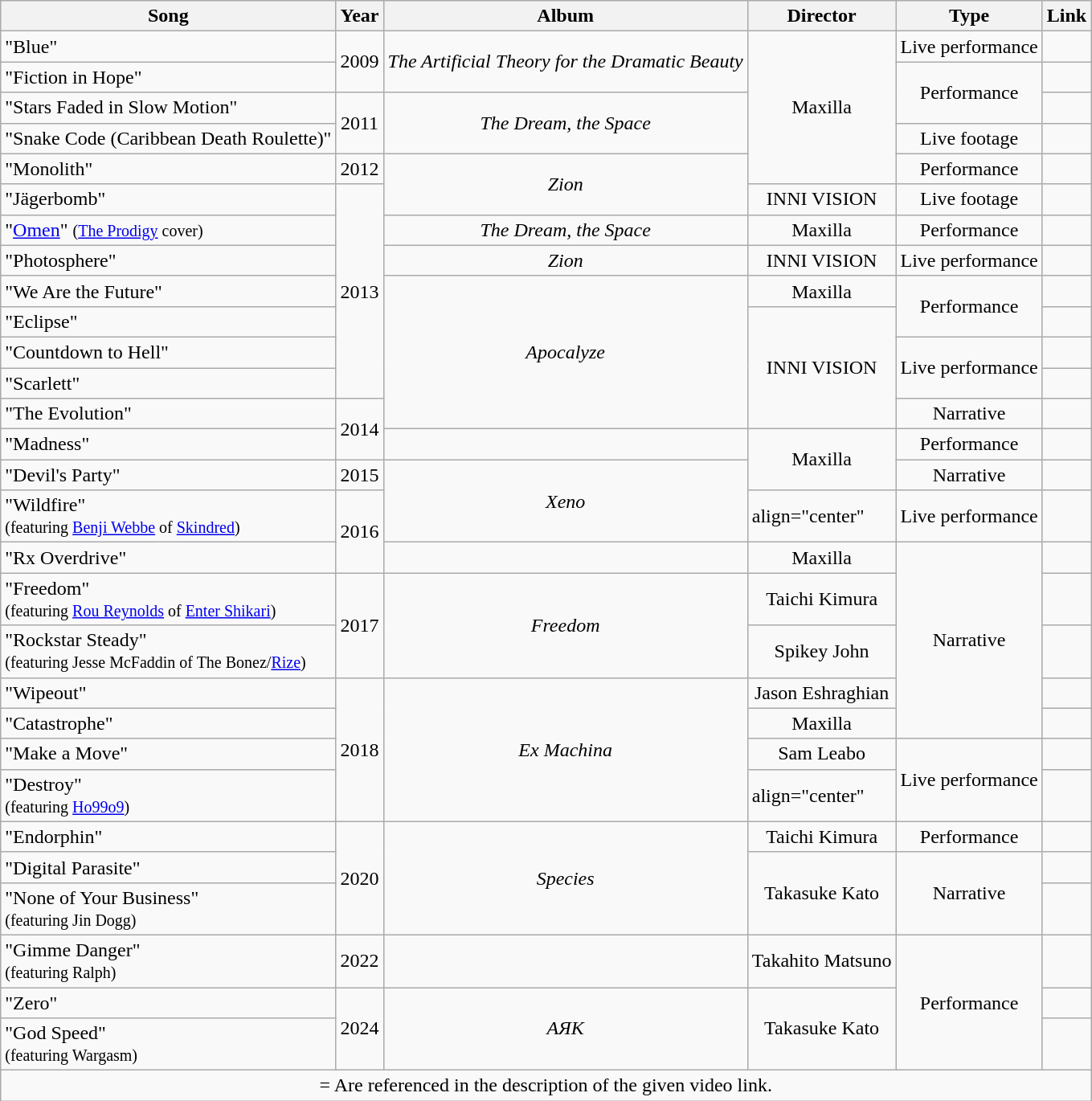<table class="wikitable">
<tr>
<th>Song</th>
<th>Year</th>
<th>Album</th>
<th>Director</th>
<th>Type</th>
<th>Link</th>
</tr>
<tr>
<td>"Blue"</td>
<td align="center" rowspan="2">2009</td>
<td align="center" rowspan="2"><em>The Artificial Theory for the Dramatic Beauty</em></td>
<td align="center" rowspan=5>Maxilla</td>
<td align="center">Live performance</td>
<td></td>
</tr>
<tr>
<td>"Fiction in Hope"</td>
<td align="center" rowspan="2">Performance</td>
<td></td>
</tr>
<tr>
<td>"Stars Faded in Slow Motion"</td>
<td align="center" rowspan=2>2011</td>
<td align="center" rowspan=2><em>The Dream, the Space</em></td>
<td></td>
</tr>
<tr>
<td>"Snake Code (Caribbean Death Roulette)"</td>
<td align="center">Live footage</td>
<td></td>
</tr>
<tr>
<td>"Monolith"</td>
<td>2012</td>
<td align="center" rowspan=2><em>Zion</em></td>
<td align="center">Performance</td>
<td></td>
</tr>
<tr>
<td>"Jägerbomb"</td>
<td align="center" rowspan="7">2013</td>
<td align="center">INNI VISION</td>
<td align="center">Live footage</td>
<td></td>
</tr>
<tr>
<td>"<a href='#'>Omen</a>" <small>(<a href='#'>The Prodigy</a> cover)</small></td>
<td align="center"><em>The Dream, the Space</em></td>
<td align="center">Maxilla</td>
<td align="center">Performance</td>
<td></td>
</tr>
<tr>
<td>"Photosphere"</td>
<td align="center"><em>Zion</em></td>
<td align="center">INNI VISION</td>
<td align="center">Live performance</td>
<td></td>
</tr>
<tr>
<td>"We Are the Future"</td>
<td align="center" rowspan=5><em>Apocalyze</em></td>
<td align="center">Maxilla</td>
<td align="center" rowspan=2>Performance</td>
<td></td>
</tr>
<tr>
<td>"Eclipse"</td>
<td align="center" rowspan=4>INNI VISION</td>
<td></td>
</tr>
<tr>
<td>"Countdown to Hell"</td>
<td align="center" rowspan=2>Live performance</td>
<td></td>
</tr>
<tr>
<td>"Scarlett"</td>
<td></td>
</tr>
<tr>
<td>"The Evolution"</td>
<td align="center" rowspan=2>2014</td>
<td align="center">Narrative</td>
<td></td>
</tr>
<tr>
<td>"Madness"</td>
<td></td>
<td align="center" rowspan=2>Maxilla</td>
<td align="center">Performance</td>
<td></td>
</tr>
<tr>
<td>"Devil's Party"</td>
<td align="center">2015</td>
<td align="center" rowspan="2"><em>Xeno</em></td>
<td align="center">Narrative</td>
<td></td>
</tr>
<tr>
<td>"Wildfire"<br><small>(featuring <a href='#'>Benji Webbe</a> of <a href='#'>Skindred</a>)</small></td>
<td align="center"rowspan=2>2016</td>
<td>align="center" </td>
<td align="center">Live performance</td>
<td></td>
</tr>
<tr>
<td>"Rx Overdrive"</td>
<td></td>
<td align="center">Maxilla</td>
<td align="center" rowspan=5>Narrative</td>
<td></td>
</tr>
<tr>
<td>"Freedom"<br><small>(featuring <a href='#'>Rou Reynolds</a> of <a href='#'>Enter Shikari</a>)</small></td>
<td align="center" rowspan="2">2017</td>
<td align="center" rowspan="2"><em>Freedom</em></td>
<td align="center">Taichi Kimura</td>
<td></td>
</tr>
<tr>
<td>"Rockstar Steady"<br><small>(featuring Jesse McFaddin of The Bonez/<a href='#'>Rize</a>)</small></td>
<td align="center">Spikey John</td>
<td></td>
</tr>
<tr>
<td>"Wipeout"</td>
<td align="center" rowspan=4>2018</td>
<td align="center" rowspan="4"><em>Ex Machina</em></td>
<td align="center">Jason Eshraghian</td>
<td></td>
</tr>
<tr>
<td>"Catastrophe"</td>
<td align="center">Maxilla</td>
<td></td>
</tr>
<tr>
<td>"Make a Move"</td>
<td align="center">Sam Leabo</td>
<td align="center" rowspan="2">Live performance</td>
<td></td>
</tr>
<tr>
<td>"Destroy"<br><small>(featuring <a href='#'>Ho99o9</a>)</small></td>
<td>align="center" </td>
<td></td>
</tr>
<tr>
<td>"Endorphin"</td>
<td align="center" rowspan=3>2020</td>
<td align="center" rowspan="3"><em>Species</em></td>
<td align="center">Taichi Kimura</td>
<td align="center">Performance</td>
<td></td>
</tr>
<tr>
<td>"Digital Parasite"</td>
<td align="center"rowspan=2>Takasuke Kato</td>
<td align="center"rowspan=2>Narrative</td>
<td></td>
</tr>
<tr>
<td>"None of Your Business"<br><small>(featuring Jin Dogg)</small></td>
<td></td>
</tr>
<tr>
<td>"Gimme Danger"<br><small>(featuring Ralph)</small></td>
<td align="center">2022</td>
<td></td>
<td align="center">Takahito Matsuno</td>
<td align="center"rowspan=3>Performance</td>
<td></td>
</tr>
<tr>
<td>"Zero"</td>
<td align="center" rowspan=2>2024</td>
<td align="center" rowspan="2"><em>AЯK</em></td>
<td align="center" rowspan=2>Takasuke Kato</td>
<td></td>
</tr>
<tr>
<td>"God Speed"<br><small>(featuring Wargasm)</small></td>
<td></td>
</tr>
<tr>
<td colspan="6" style="text-align:center">= Are referenced in the description of the given video link.</td>
</tr>
</table>
